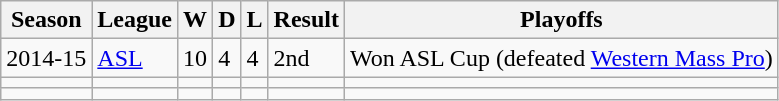<table class="wikitable">
<tr>
<th>Season</th>
<th>League</th>
<th>W</th>
<th>D</th>
<th>L</th>
<th>Result</th>
<th>Playoffs</th>
</tr>
<tr>
<td>2014-15</td>
<td><a href='#'>ASL</a></td>
<td>10</td>
<td>4</td>
<td>4</td>
<td>2nd</td>
<td>Won ASL Cup (defeated <a href='#'>Western Mass Pro</a>)</td>
</tr>
<tr>
<td></td>
<td></td>
<td></td>
<td></td>
<td></td>
<td></td>
<td></td>
</tr>
<tr>
<td></td>
<td></td>
<td></td>
<td></td>
<td></td>
<td></td>
<td></td>
</tr>
</table>
